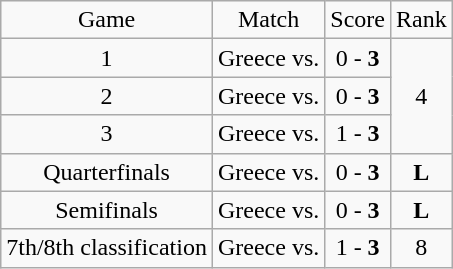<table class="wikitable">
<tr>
<td style="text-align:center;">Game</td>
<td style="text-align:center;">Match</td>
<td style="text-align:center;">Score</td>
<td style="text-align:center;">Rank</td>
</tr>
<tr>
<td style="text-align:center;">1</td>
<td>Greece vs. <strong></strong></td>
<td style="text-align:center;">0 - <strong>3</strong></td>
<td rowspan="3" style="text-align:center;">4</td>
</tr>
<tr>
<td style="text-align:center;">2</td>
<td>Greece vs. <strong></strong></td>
<td style="text-align:center;">0 - <strong>3</strong></td>
</tr>
<tr>
<td style="text-align:center;">3</td>
<td>Greece vs. <strong></strong></td>
<td style="text-align:center;">1 - <strong>3</strong></td>
</tr>
<tr>
<td style="text-align:center;">Quarterfinals</td>
<td>Greece vs. <strong></strong></td>
<td style="text-align:center;">0 - <strong>3</strong></td>
<td style="text-align:center;"><strong>L</strong></td>
</tr>
<tr>
<td style="text-align:center;">Semifinals</td>
<td>Greece vs. <strong></strong></td>
<td style="text-align:center;">0 - <strong>3</strong></td>
<td style="text-align:center;"><strong>L</strong></td>
</tr>
<tr>
<td style="text-align:center;">7th/8th classification</td>
<td>Greece vs. <strong></strong></td>
<td style="text-align:center;">1 - <strong>3</strong></td>
<td style="text-align:center;">8</td>
</tr>
</table>
